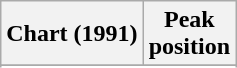<table class="wikitable sortable">
<tr>
<th align="left">Chart (1991)</th>
<th align="center">Peak<br>position</th>
</tr>
<tr>
</tr>
<tr>
</tr>
</table>
